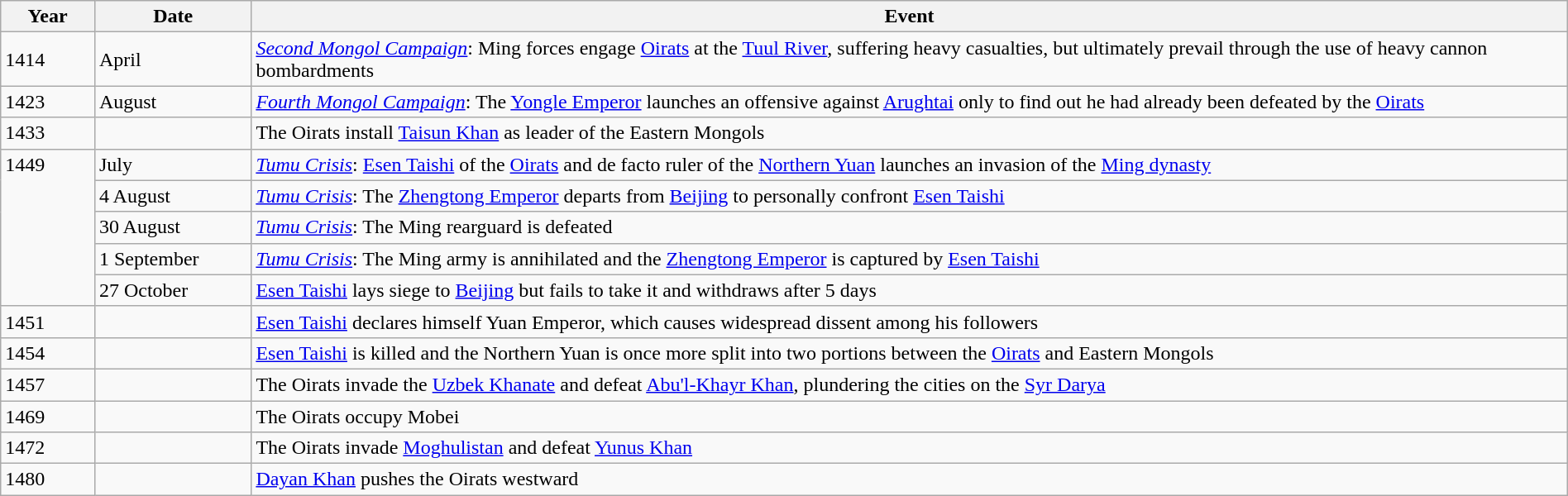<table class="wikitable" style="width:100%;">
<tr>
<th style="width:6%">Year</th>
<th style="width:10%">Date</th>
<th>Event</th>
</tr>
<tr>
<td>1414</td>
<td>April</td>
<td><em><a href='#'>Second Mongol Campaign</a></em>: Ming forces engage <a href='#'>Oirats</a> at the <a href='#'>Tuul River</a>, suffering heavy casualties, but ultimately prevail through the use of heavy cannon bombardments</td>
</tr>
<tr>
<td>1423</td>
<td>August</td>
<td><em><a href='#'>Fourth Mongol Campaign</a></em>: The <a href='#'>Yongle Emperor</a> launches an offensive against <a href='#'>Arughtai</a> only to find out he had already been defeated by the <a href='#'>Oirats</a></td>
</tr>
<tr>
<td>1433</td>
<td></td>
<td>The Oirats install <a href='#'>Taisun Khan</a> as leader of the Eastern Mongols</td>
</tr>
<tr>
<td rowspan="5" valign="top">1449</td>
<td>July</td>
<td><em><a href='#'>Tumu Crisis</a></em>: <a href='#'>Esen Taishi</a> of the <a href='#'>Oirats</a> and de facto ruler of the <a href='#'>Northern Yuan</a> launches an invasion of the <a href='#'>Ming dynasty</a></td>
</tr>
<tr>
<td>4 August</td>
<td><em><a href='#'>Tumu Crisis</a></em>: The <a href='#'>Zhengtong Emperor</a> departs from <a href='#'>Beijing</a> to personally confront <a href='#'>Esen Taishi</a></td>
</tr>
<tr>
<td>30 August</td>
<td><em><a href='#'>Tumu Crisis</a></em>: The Ming rearguard is defeated</td>
</tr>
<tr>
<td>1 September</td>
<td><em><a href='#'>Tumu Crisis</a></em>: The Ming army is annihilated and the <a href='#'>Zhengtong Emperor</a> is captured by <a href='#'>Esen Taishi</a></td>
</tr>
<tr>
<td>27 October</td>
<td><a href='#'>Esen Taishi</a> lays siege to <a href='#'>Beijing</a> but fails to take it and withdraws after 5 days</td>
</tr>
<tr>
<td>1451</td>
<td></td>
<td><a href='#'>Esen Taishi</a> declares himself Yuan Emperor, which causes widespread dissent among his followers</td>
</tr>
<tr>
<td>1454</td>
<td></td>
<td><a href='#'>Esen Taishi</a> is killed and the Northern Yuan is once more split into two portions between the <a href='#'>Oirats</a> and Eastern Mongols</td>
</tr>
<tr>
<td>1457</td>
<td></td>
<td>The Oirats invade the <a href='#'>Uzbek Khanate</a> and defeat <a href='#'>Abu'l-Khayr Khan</a>, plundering the cities on the <a href='#'>Syr Darya</a></td>
</tr>
<tr>
<td>1469</td>
<td></td>
<td>The Oirats occupy Mobei</td>
</tr>
<tr>
<td>1472</td>
<td></td>
<td>The Oirats invade <a href='#'>Moghulistan</a> and defeat <a href='#'>Yunus Khan</a></td>
</tr>
<tr>
<td>1480</td>
<td></td>
<td><a href='#'>Dayan Khan</a> pushes the Oirats westward</td>
</tr>
</table>
